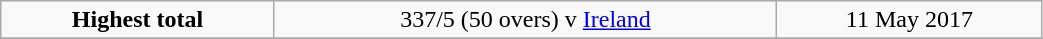<table class="wikitable" style="text-align: center; width:55%">
<tr>
<td><strong>Highest total</strong></td>
<td>337/5 (50 overs) v <a href='#'>Ireland</a></td>
<td>11 May 2017</td>
</tr>
<tr>
</tr>
</table>
